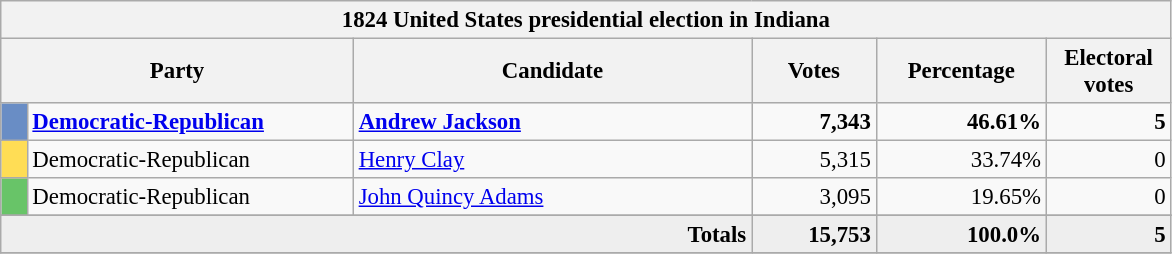<table class="wikitable" style="font-size: 95%;">
<tr>
<th colspan="6">1824 United States presidential election in Indiana</th>
</tr>
<tr>
<th colspan="2" style="width: 15em">Party</th>
<th style="width: 17em">Candidate</th>
<th style="width: 5em">Votes</th>
<th style="width: 7em">Percentage</th>
<th style="width: 5em">Electoral votes</th>
</tr>
<tr>
<th style="background-color:#698DC5; width: 4px"></th>
<td style="width: 130px"><strong><a href='#'>Democratic-Republican</a></strong></td>
<td><strong><a href='#'>Andrew Jackson</a></strong></td>
<td align="right"><strong>7,343</strong></td>
<td align="right"><strong>46.61%</strong></td>
<td align="right"><strong>5</strong></td>
</tr>
<tr>
<th style="background-color:#FFDD55; width: 4px"></th>
<td style="width: 130px">Democratic-Republican</td>
<td><a href='#'>Henry Clay</a></td>
<td align="right">5,315</td>
<td align="right">33.74%</td>
<td align="right">0</td>
</tr>
<tr>
<th style="background-color:#68C468; width: 4px"></th>
<td style="width: 130px">Democratic-Republican</td>
<td><a href='#'>John Quincy Adams</a></td>
<td align="right">3,095</td>
<td align="right">19.65%</td>
<td align="right">0</td>
</tr>
<tr>
</tr>
<tr bgcolor="#EEEEEE">
<td colspan="3" align="right"><strong>Totals</strong></td>
<td align="right"><strong>15,753</strong></td>
<td align="right"><strong>100.0%</strong></td>
<td align="right"><strong>5</strong></td>
</tr>
<tr>
</tr>
</table>
